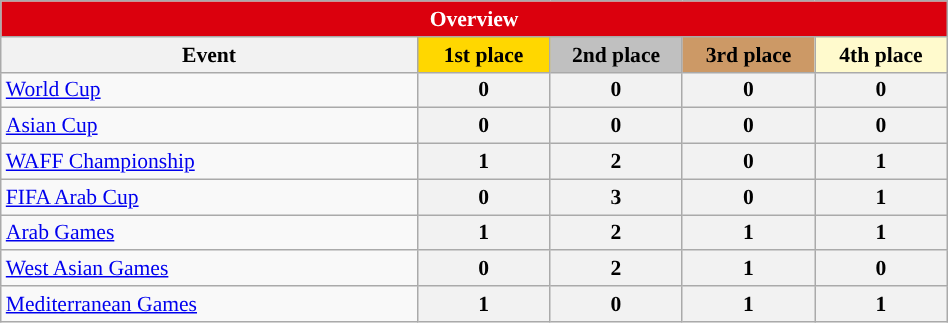<table class="wikitable" style="width:50%; font-size:90%; text-align:center;">
<tr>
<th colspan="5" style="background: #db000d; color: #FFFFFF;">Overview</th>
</tr>
<tr>
<th>Event</th>
<th style="width:14%; background:gold;">1st place</th>
<th style="width:14%; background:silver;">2nd place</th>
<th style="width:14%; background:#c96;">3rd place</th>
<th style="width:14%; background:LemonChiffon;">4th place</th>
</tr>
<tr>
<td align=left><a href='#'>World Cup</a></td>
<th>0</th>
<th>0</th>
<th>0</th>
<th>0</th>
</tr>
<tr>
<td align=left><a href='#'>Asian Cup</a></td>
<th>0</th>
<th>0</th>
<th>0</th>
<th>0</th>
</tr>
<tr>
<td align=left><a href='#'>WAFF Championship</a></td>
<th>1</th>
<th>2</th>
<th>0</th>
<th>1</th>
</tr>
<tr>
<td align=left><a href='#'>FIFA Arab Cup</a></td>
<th>0</th>
<th>3</th>
<th>0</th>
<th>1</th>
</tr>
<tr>
<td align=left><a href='#'>Arab Games</a></td>
<th>1</th>
<th>2</th>
<th>1</th>
<th>1</th>
</tr>
<tr>
<td align=left><a href='#'>West Asian Games</a></td>
<th>0</th>
<th>2</th>
<th>1</th>
<th>0</th>
</tr>
<tr>
<td align=left><a href='#'>Mediterranean Games</a></td>
<th>1</th>
<th>0</th>
<th>1</th>
<th>1</th>
</tr>
</table>
